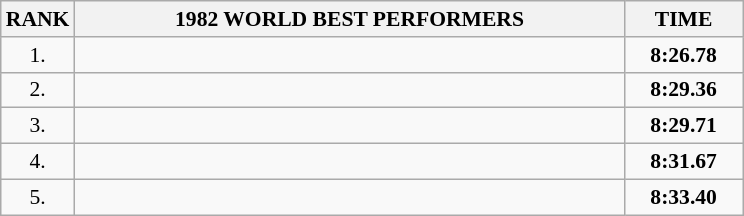<table class="wikitable" style="border-collapse: collapse; font-size: 90%;">
<tr>
<th>RANK</th>
<th align="center" style="width: 25em">1982 WORLD BEST PERFORMERS</th>
<th align="center" style="width: 5em">TIME</th>
</tr>
<tr>
<td align="center">1.</td>
<td></td>
<td align="center"><strong>8:26.78</strong></td>
</tr>
<tr>
<td align="center">2.</td>
<td></td>
<td align="center"><strong>8:29.36</strong></td>
</tr>
<tr>
<td align="center">3.</td>
<td></td>
<td align="center"><strong>8:29.71</strong></td>
</tr>
<tr>
<td align="center">4.</td>
<td></td>
<td align="center"><strong>8:31.67</strong></td>
</tr>
<tr>
<td align="center">5.</td>
<td></td>
<td align="center"><strong>8:33.40</strong></td>
</tr>
</table>
